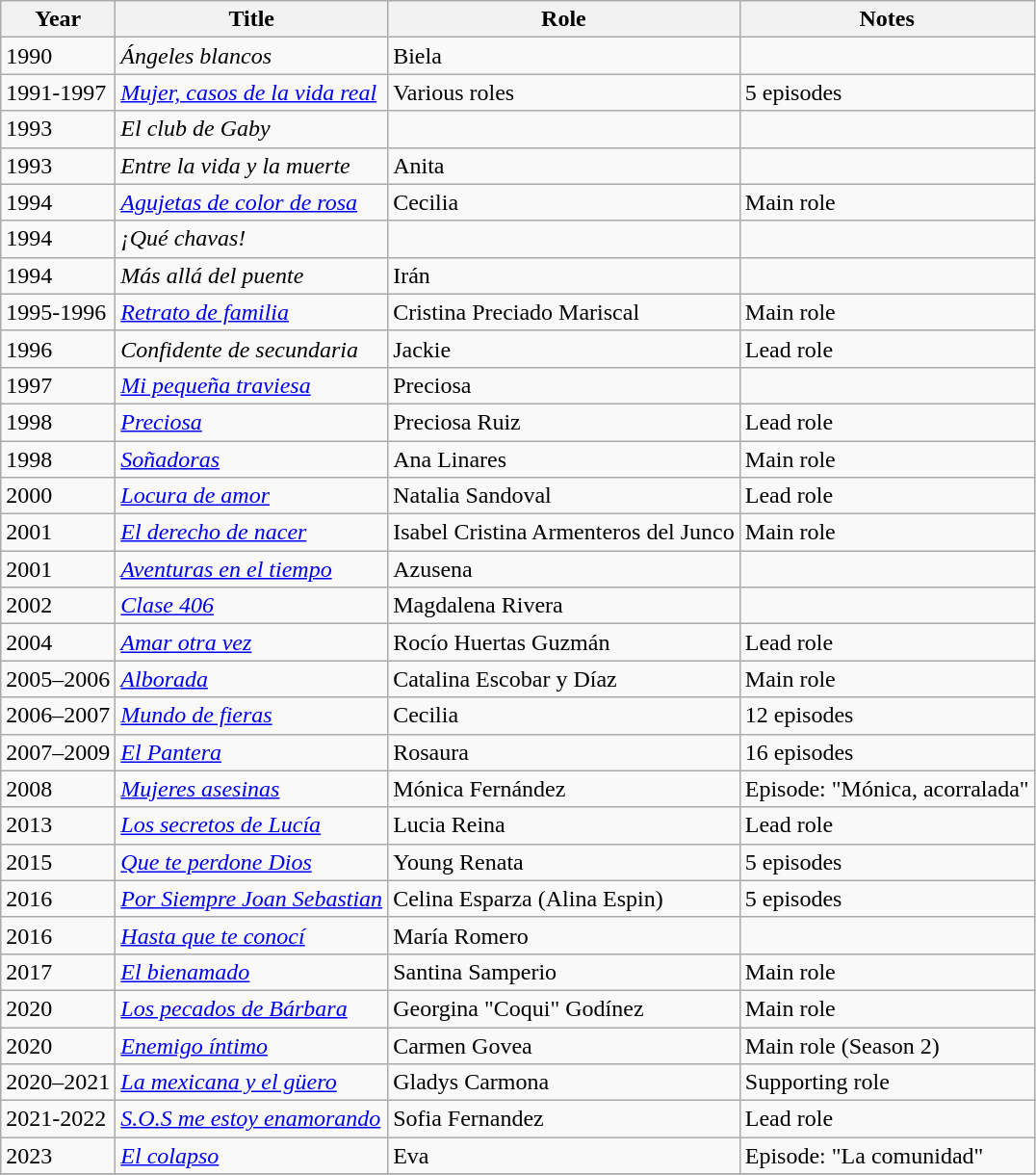<table class="wikitable sortable">
<tr>
<th>Year</th>
<th>Title</th>
<th>Role</th>
<th>Notes</th>
</tr>
<tr>
<td>1990</td>
<td><em>Ángeles blancos</em></td>
<td>Biela</td>
<td></td>
</tr>
<tr>
<td>1991-1997</td>
<td><em><a href='#'>Mujer, casos de la vida real</a></em></td>
<td>Various roles</td>
<td>5 episodes</td>
</tr>
<tr>
<td>1993</td>
<td><em>El club de Gaby</em></td>
<td></td>
<td></td>
</tr>
<tr>
<td>1993</td>
<td><em>Entre la vida y la muerte</em></td>
<td>Anita</td>
<td></td>
</tr>
<tr>
<td>1994</td>
<td><em><a href='#'>Agujetas de color de rosa</a></em></td>
<td>Cecilia</td>
<td>Main role</td>
</tr>
<tr>
<td>1994</td>
<td><em>¡Qué chavas!</em></td>
<td></td>
<td></td>
</tr>
<tr>
<td>1994</td>
<td><em>Más allá del puente</em></td>
<td>Irán</td>
<td></td>
</tr>
<tr>
<td>1995-1996</td>
<td><em><a href='#'>Retrato de familia</a></em></td>
<td>Cristina Preciado Mariscal</td>
<td>Main role</td>
</tr>
<tr>
<td>1996</td>
<td><em>Confidente de secundaria</em></td>
<td>Jackie</td>
<td>Lead role</td>
</tr>
<tr>
<td>1997</td>
<td><em><a href='#'>Mi pequeña traviesa</a></em></td>
<td>Preciosa</td>
<td></td>
</tr>
<tr>
<td>1998</td>
<td><em><a href='#'>Preciosa</a></em></td>
<td>Preciosa Ruiz</td>
<td>Lead role</td>
</tr>
<tr>
<td>1998</td>
<td><em><a href='#'>Soñadoras</a></em></td>
<td>Ana Linares</td>
<td>Main role</td>
</tr>
<tr>
<td>2000</td>
<td><em><a href='#'>Locura de amor</a></em></td>
<td>Natalia Sandoval</td>
<td>Lead role</td>
</tr>
<tr>
<td>2001</td>
<td><em><a href='#'>El derecho de nacer</a></em></td>
<td>Isabel Cristina Armenteros del Junco</td>
<td>Main role</td>
</tr>
<tr>
<td>2001</td>
<td><em><a href='#'>Aventuras en el tiempo</a></em></td>
<td>Azusena</td>
<td></td>
</tr>
<tr>
<td>2002</td>
<td><em><a href='#'>Clase 406</a></em></td>
<td>Magdalena Rivera</td>
<td></td>
</tr>
<tr>
<td>2004</td>
<td><em><a href='#'>Amar otra vez</a></em></td>
<td>Rocío Huertas Guzmán</td>
<td>Lead role</td>
</tr>
<tr>
<td>2005–2006</td>
<td><em><a href='#'>Alborada</a></em></td>
<td>Catalina Escobar y Díaz</td>
<td>Main role</td>
</tr>
<tr>
<td>2006–2007</td>
<td><em><a href='#'>Mundo de fieras</a></em></td>
<td>Cecilia</td>
<td>12 episodes</td>
</tr>
<tr>
<td>2007–2009</td>
<td><em><a href='#'>El Pantera</a></em></td>
<td>Rosaura</td>
<td>16 episodes</td>
</tr>
<tr>
<td>2008</td>
<td><em><a href='#'>Mujeres asesinas</a></em></td>
<td>Mónica Fernández</td>
<td>Episode: "Mónica, acorralada"</td>
</tr>
<tr>
<td>2013</td>
<td><em><a href='#'>Los secretos de Lucía</a></em></td>
<td>Lucia Reina</td>
<td>Lead role</td>
</tr>
<tr>
<td>2015</td>
<td><em><a href='#'>Que te perdone Dios</a></em></td>
<td>Young Renata</td>
<td>5 episodes</td>
</tr>
<tr>
<td>2016</td>
<td><em><a href='#'>Por Siempre Joan Sebastian</a></em></td>
<td>Celina Esparza (Alina Espin)</td>
<td>5 episodes</td>
</tr>
<tr>
<td>2016</td>
<td><em><a href='#'>Hasta que te conocí</a></em></td>
<td>María Romero</td>
<td></td>
</tr>
<tr>
<td>2017</td>
<td><em><a href='#'>El bienamado</a></em></td>
<td>Santina Samperio</td>
<td>Main role</td>
</tr>
<tr>
<td>2020</td>
<td><em><a href='#'>Los pecados de Bárbara</a></em></td>
<td>Georgina "Coqui" Godínez</td>
<td>Main role</td>
</tr>
<tr>
<td>2020</td>
<td><em><a href='#'>Enemigo íntimo</a></em></td>
<td>Carmen Govea</td>
<td>Main role (Season 2)</td>
</tr>
<tr>
<td>2020–2021</td>
<td><em><a href='#'>La mexicana y el güero</a></em></td>
<td>Gladys Carmona</td>
<td>Supporting role</td>
</tr>
<tr>
<td>2021-2022</td>
<td><em><a href='#'>S.O.S me estoy enamorando</a></em></td>
<td>Sofia Fernandez</td>
<td>Lead role</td>
</tr>
<tr>
<td>2023</td>
<td><em><a href='#'>El colapso</a></em></td>
<td>Eva</td>
<td>Episode: "La comunidad"</td>
</tr>
<tr>
</tr>
</table>
